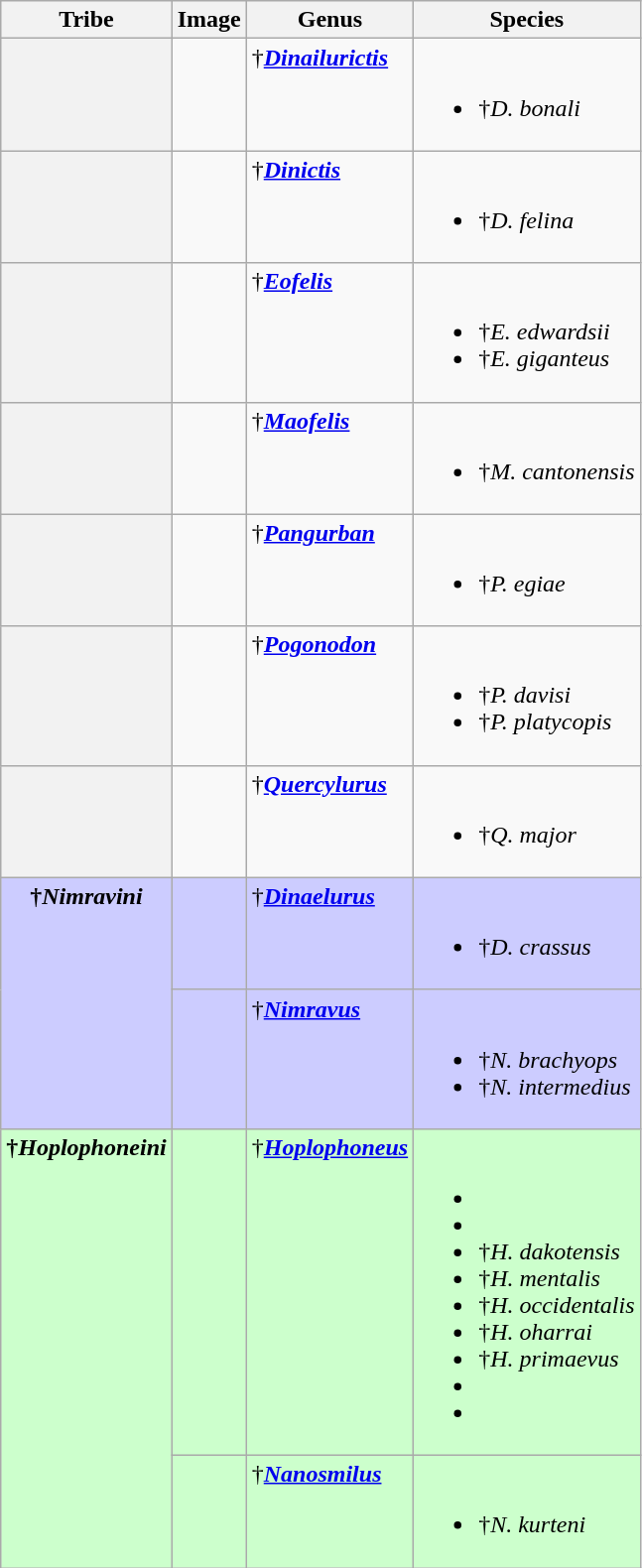<table class="wikitable">
<tr>
<th>Tribe</th>
<th>Image</th>
<th>Genus</th>
<th>Species</th>
</tr>
<tr style="vertical-align:top;">
<th rowspan="1" style="text-align:center;"></th>
<td></td>
<td>†<strong><em><a href='#'>Dinailurictis</a></em></strong> </td>
<td><br><ul><li>†<em>D. bonali</em></li></ul></td>
</tr>
<tr style="vertical-align:top;">
<th rowspan="1" style="text-align:center;"></th>
<td></td>
<td>†<strong><em><a href='#'>Dinictis</a></em></strong> </td>
<td><br><ul><li>†<em>D. felina</em></li></ul></td>
</tr>
<tr style="vertical-align:top;">
<th rowspan="1" style="text-align:center;"></th>
<td></td>
<td>†<strong><em><a href='#'>Eofelis</a></em></strong> </td>
<td><br><ul><li>†<em>E. edwardsii</em></li><li>†<em>E. giganteus</em></li></ul></td>
</tr>
<tr style="vertical-align:top;">
<th rowspan="1" style="text-align:center;"></th>
<td></td>
<td>†<strong><em><a href='#'>Maofelis</a></em></strong> </td>
<td><br><ul><li>†<em>M. cantonensis</em></li></ul></td>
</tr>
<tr style="vertical-align:top;">
<th rowspan="1" style="text-align:center;"></th>
<td></td>
<td>†<strong><em><a href='#'>Pangurban</a></em></strong> </td>
<td><br><ul><li>†<em>P. egiae</em></li></ul></td>
</tr>
<tr style="vertical-align:top;">
<th rowspan="1" style="text-align:center;"></th>
<td></td>
<td>†<strong><em><a href='#'>Pogonodon</a></em></strong> </td>
<td><br><ul><li>†<em>P. davisi</em></li><li>†<em>P. platycopis</em></li></ul></td>
</tr>
<tr style="vertical-align:top;">
<th rowspan="1" style="text-align:center;"></th>
<td></td>
<td>†<strong><em><a href='#'>Quercylurus</a></em></strong> </td>
<td><br><ul><li>†<em>Q. major</em></li></ul></td>
</tr>
<tr style="vertical-align:top; background:#ccccFF;">
<th rowspan="2" style="text-align:center; background:#ccccFF;">†<em>Nimravini</em></th>
<td></td>
<td>†<strong><em><a href='#'>Dinaelurus</a></em></strong> </td>
<td><br><ul><li>†<em>D. crassus</em></li></ul></td>
</tr>
<tr style="vertical-align:top; background:#ccccFF;">
<td></td>
<td>†<strong><em><a href='#'>Nimravus</a></em></strong> </td>
<td><br><ul><li>†<em>N. brachyops</em></li><li>†<em>N. intermedius</em></li></ul></td>
</tr>
<tr style="vertical-align:top; background:#ccFFcc;">
<th rowspan="2" style="text-align:center; background:#ccFFcc;">†<em>Hoplophoneini</em></th>
<td></td>
<td>†<strong><em><a href='#'>Hoplophoneus</a></em></strong> <br></td>
<td><br><ul><li></li><li></li><li>†<em>H. dakotensis</em></li><li>†<em>H. mentalis</em></li><li>†<em>H. occidentalis</em></li><li>†<em>H. oharrai</em></li><li>†<em>H. primaevus</em></li><li></li><li></li></ul></td>
</tr>
<tr style="vertical-align:top; background:#ccFFcc;">
<td></td>
<td>†<strong><em><a href='#'>Nanosmilus</a></em></strong> </td>
<td><br><ul><li>†<em>N. kurteni</em></li></ul></td>
</tr>
</table>
